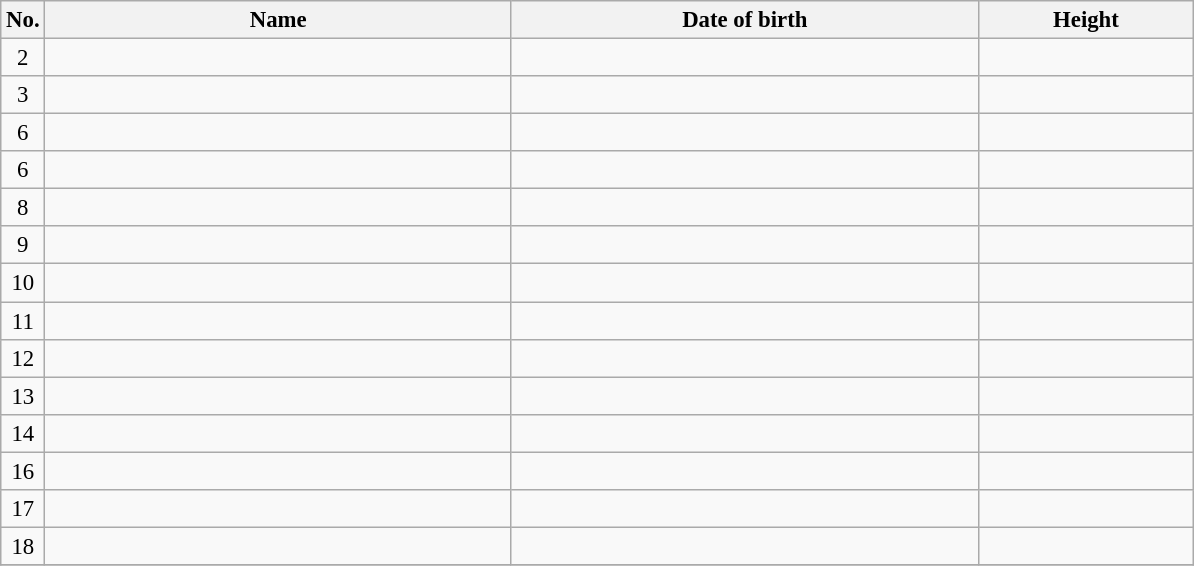<table class="wikitable sortable" style="font-size:95%; text-align:center;">
<tr>
<th>No.</th>
<th style="width:20em">Name</th>
<th style="width:20em">Date of birth</th>
<th style="width:9em">Height</th>
</tr>
<tr>
<td>2</td>
<td align=left> </td>
<td align=right></td>
<td></td>
</tr>
<tr>
<td>3</td>
<td align=left> </td>
<td align=right></td>
<td></td>
</tr>
<tr>
<td>6</td>
<td align=left> </td>
<td align=right></td>
<td></td>
</tr>
<tr>
<td>6</td>
<td align=left> </td>
<td align=right></td>
<td></td>
</tr>
<tr>
<td>8</td>
<td align=left> </td>
<td align=right></td>
<td></td>
</tr>
<tr>
<td>9</td>
<td align=left> </td>
<td align=right></td>
<td></td>
</tr>
<tr>
<td>10</td>
<td align=left> </td>
<td align=right></td>
<td></td>
</tr>
<tr>
<td>11</td>
<td align=left> </td>
<td align=right></td>
<td></td>
</tr>
<tr>
<td>12</td>
<td align=left> </td>
<td align=right></td>
<td></td>
</tr>
<tr>
<td>13</td>
<td align=left> </td>
<td align=right></td>
<td></td>
</tr>
<tr>
<td>14</td>
<td align=left> </td>
<td align=right></td>
<td></td>
</tr>
<tr>
<td>16</td>
<td align=left> </td>
<td align=right></td>
<td></td>
</tr>
<tr>
<td>17</td>
<td align=left> </td>
<td align=right></td>
<td></td>
</tr>
<tr>
<td>18</td>
<td align=left> </td>
<td align=right></td>
<td></td>
</tr>
<tr>
</tr>
</table>
